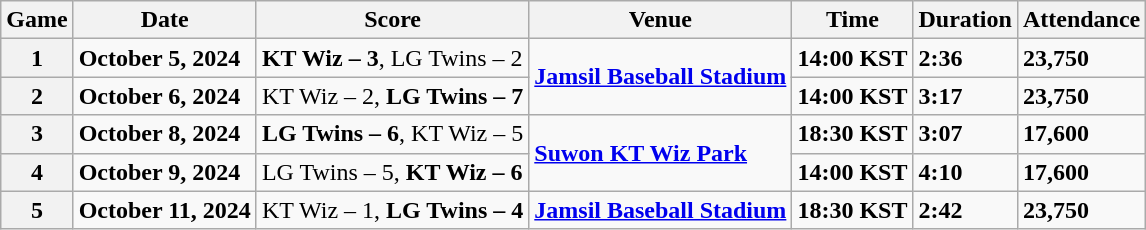<table class="wikitable sortable">
<tr>
<th>Game</th>
<th>Date</th>
<th>Score</th>
<th>Venue</th>
<th>Time</th>
<th>Duration</th>
<th>Attendance</th>
</tr>
<tr>
<th>1</th>
<td><strong>October 5, 2024</strong></td>
<td><strong>KT Wiz – 3</strong>, LG Twins – 2</td>
<td rowspan="2"><strong><a href='#'>Jamsil Baseball Stadium</a></strong></td>
<td><strong>14:00 KST</strong></td>
<td><strong>2:36</strong></td>
<td><strong>23,750</strong></td>
</tr>
<tr>
<th>2</th>
<td><strong>October 6, 2024</strong></td>
<td>KT Wiz – 2, <strong>LG Twins – 7</strong></td>
<td><strong>14:00 KST</strong></td>
<td><strong>3:17</strong></td>
<td><strong>23,750</strong></td>
</tr>
<tr>
<th>3</th>
<td><strong>October 8, 2024</strong></td>
<td><strong>LG Twins – 6</strong>, KT Wiz – 5</td>
<td rowspan="2"><strong><a href='#'>Suwon KT Wiz Park</a></strong></td>
<td><strong>18:30 KST</strong></td>
<td><strong>3:07</strong></td>
<td><strong>17,600</strong></td>
</tr>
<tr>
<th>4</th>
<td><strong>October 9, 2024</strong></td>
<td>LG Twins – 5, <strong>KT Wiz – 6</strong></td>
<td><strong>14:00 KST</strong></td>
<td><strong>4:10</strong></td>
<td><strong>17,600</strong></td>
</tr>
<tr>
<th>5</th>
<td><strong>October 11, 2024</strong></td>
<td>KT Wiz – 1, <strong>LG Twins – 4</strong></td>
<td><strong><a href='#'>Jamsil Baseball Stadium</a></strong></td>
<td><strong>18:30 KST</strong></td>
<td><strong>2:42</strong></td>
<td><strong>23,750</strong></td>
</tr>
</table>
